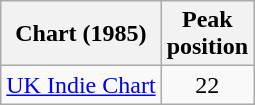<table class="wikitable sortable">
<tr>
<th>Chart (1985)</th>
<th>Peak<br>position</th>
</tr>
<tr>
<td><a href='#'>UK Indie Chart</a></td>
<td style="text-align:center;">22</td>
</tr>
</table>
